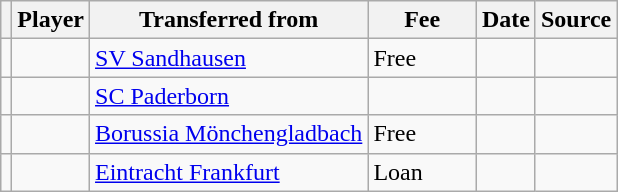<table class="wikitable plainrowheaders sortable">
<tr>
<th></th>
<th scope="col">Player</th>
<th>Transferred from</th>
<th style="width: 65px;">Fee</th>
<th scope="col">Date</th>
<th scope="col">Source</th>
</tr>
<tr>
<td align="center"></td>
<td></td>
<td> <a href='#'>SV Sandhausen</a></td>
<td>Free</td>
<td></td>
<td></td>
</tr>
<tr>
<td align="center"></td>
<td></td>
<td> <a href='#'>SC Paderborn</a></td>
<td></td>
<td></td>
<td></td>
</tr>
<tr>
<td align="center"></td>
<td></td>
<td> <a href='#'>Borussia Mönchengladbach</a></td>
<td>Free</td>
<td></td>
<td></td>
</tr>
<tr>
<td align="center"></td>
<td></td>
<td> <a href='#'>Eintracht Frankfurt</a></td>
<td>Loan</td>
<td></td>
<td></td>
</tr>
</table>
